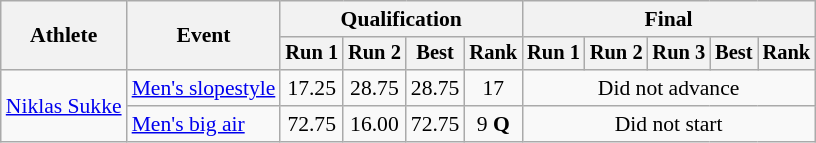<table class="wikitable" style="font-size:90%">
<tr>
<th rowspan=2>Athlete</th>
<th rowspan=2>Event</th>
<th colspan=4>Qualification</th>
<th colspan=5>Final</th>
</tr>
<tr style="font-size:95%">
<th>Run 1</th>
<th>Run 2</th>
<th>Best</th>
<th>Rank</th>
<th>Run 1</th>
<th>Run 2</th>
<th>Run 3</th>
<th>Best</th>
<th>Rank</th>
</tr>
<tr align=center>
<td align=left rowspan=2><a href='#'>Niklas Sukke</a></td>
<td align=left><a href='#'>Men's slopestyle</a></td>
<td>17.25</td>
<td>28.75</td>
<td>28.75</td>
<td>17</td>
<td colspan=5>Did not advance</td>
</tr>
<tr align=center>
<td align=left><a href='#'>Men's big air</a></td>
<td>72.75</td>
<td>16.00</td>
<td>72.75</td>
<td>9 <strong>Q</strong></td>
<td colspan=5>Did not start</td>
</tr>
</table>
